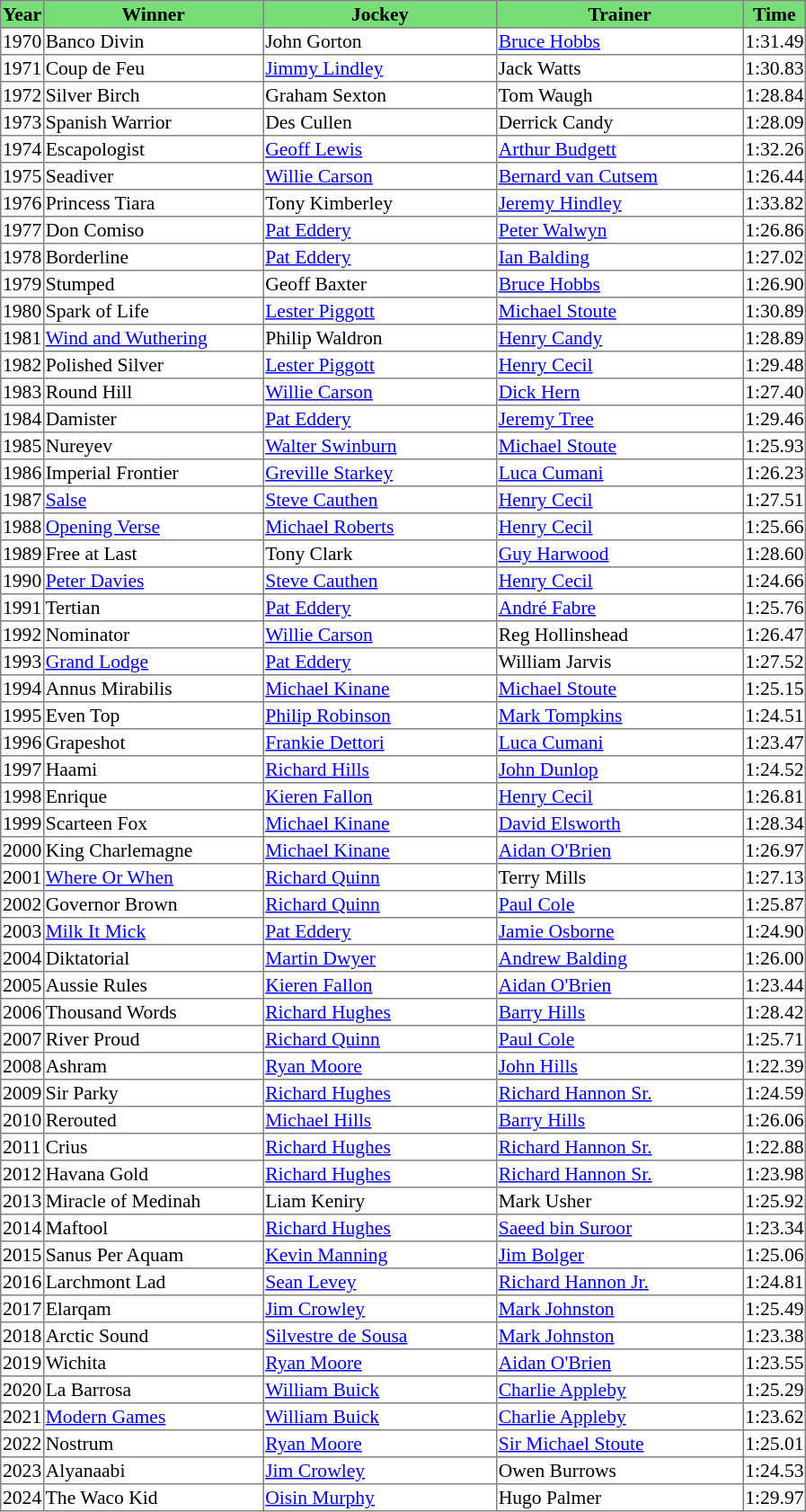<table class = "sortable" | border="1" style="border-collapse: collapse; font-size:90%">
<tr bgcolor="#77dd77" align="center">
<th>Year</th>
<th>Winner</th>
<th>Jockey</th>
<th>Trainer</th>
<th>Time</th>
</tr>
<tr>
<td>1970</td>
<td width=160px>Banco Divin</td>
<td width=170px>John Gorton</td>
<td width=180px><a href='#'>Bruce Hobbs</a></td>
<td>1:31.49</td>
</tr>
<tr>
<td>1971</td>
<td>Coup de Feu</td>
<td><a href='#'>Jimmy Lindley</a></td>
<td>Jack Watts</td>
<td>1:30.83</td>
</tr>
<tr>
<td>1972</td>
<td>Silver Birch</td>
<td>Graham Sexton</td>
<td>Tom Waugh</td>
<td>1:28.84</td>
</tr>
<tr>
<td>1973</td>
<td>Spanish Warrior</td>
<td>Des Cullen</td>
<td>Derrick Candy</td>
<td>1:28.09</td>
</tr>
<tr>
<td>1974</td>
<td>Escapologist</td>
<td><a href='#'>Geoff Lewis</a></td>
<td><a href='#'>Arthur Budgett</a></td>
<td>1:32.26</td>
</tr>
<tr>
<td>1975</td>
<td>Seadiver</td>
<td><a href='#'>Willie Carson</a></td>
<td><a href='#'>Bernard van Cutsem</a></td>
<td>1:26.44</td>
</tr>
<tr>
<td>1976</td>
<td>Princess Tiara</td>
<td>Tony Kimberley</td>
<td><a href='#'>Jeremy Hindley</a></td>
<td>1:33.82</td>
</tr>
<tr>
<td>1977</td>
<td>Don Comiso</td>
<td><a href='#'>Pat Eddery</a></td>
<td><a href='#'>Peter Walwyn</a></td>
<td>1:26.86</td>
</tr>
<tr>
<td>1978</td>
<td>Borderline</td>
<td><a href='#'>Pat Eddery</a></td>
<td><a href='#'>Ian Balding</a></td>
<td>1:27.02</td>
</tr>
<tr>
<td>1979</td>
<td>Stumped</td>
<td>Geoff Baxter</td>
<td><a href='#'>Bruce Hobbs</a></td>
<td>1:26.90</td>
</tr>
<tr>
<td>1980</td>
<td>Spark of Life</td>
<td><a href='#'>Lester Piggott</a></td>
<td><a href='#'>Michael Stoute</a></td>
<td>1:30.89</td>
</tr>
<tr>
<td>1981</td>
<td><a href='#'>Wind and Wuthering</a></td>
<td>Philip Waldron</td>
<td><a href='#'>Henry Candy</a></td>
<td>1:28.89</td>
</tr>
<tr>
<td>1982</td>
<td>Polished Silver</td>
<td><a href='#'>Lester Piggott</a></td>
<td><a href='#'>Henry Cecil</a></td>
<td>1:29.48</td>
</tr>
<tr>
<td>1983</td>
<td>Round Hill</td>
<td><a href='#'>Willie Carson</a></td>
<td><a href='#'>Dick Hern</a></td>
<td>1:27.40</td>
</tr>
<tr>
<td>1984</td>
<td>Damister</td>
<td><a href='#'>Pat Eddery</a></td>
<td><a href='#'>Jeremy Tree</a></td>
<td>1:29.46</td>
</tr>
<tr>
<td>1985</td>
<td> Nureyev</td>
<td><a href='#'>Walter Swinburn</a></td>
<td><a href='#'>Michael Stoute</a></td>
<td>1:25.93</td>
</tr>
<tr>
<td>1986</td>
<td>Imperial Frontier</td>
<td><a href='#'>Greville Starkey</a></td>
<td><a href='#'>Luca Cumani</a></td>
<td>1:26.23</td>
</tr>
<tr>
<td>1987</td>
<td><a href='#'>Salse</a></td>
<td><a href='#'>Steve Cauthen</a></td>
<td><a href='#'>Henry Cecil</a></td>
<td>1:27.51</td>
</tr>
<tr>
<td>1988</td>
<td><a href='#'>Opening Verse</a></td>
<td><a href='#'>Michael Roberts</a></td>
<td><a href='#'>Henry Cecil</a></td>
<td>1:25.66</td>
</tr>
<tr>
<td>1989</td>
<td>Free at Last</td>
<td>Tony Clark</td>
<td><a href='#'>Guy Harwood</a></td>
<td>1:28.60</td>
</tr>
<tr>
<td>1990</td>
<td><a href='#'>Peter Davies</a></td>
<td><a href='#'>Steve Cauthen</a></td>
<td><a href='#'>Henry Cecil</a></td>
<td>1:24.66</td>
</tr>
<tr>
<td>1991</td>
<td>Tertian</td>
<td><a href='#'>Pat Eddery</a></td>
<td><a href='#'>André Fabre</a></td>
<td>1:25.76</td>
</tr>
<tr>
<td>1992</td>
<td>Nominator</td>
<td><a href='#'>Willie Carson</a></td>
<td>Reg Hollinshead</td>
<td>1:26.47</td>
</tr>
<tr>
<td>1993</td>
<td><a href='#'>Grand Lodge</a></td>
<td><a href='#'>Pat Eddery</a></td>
<td>William Jarvis</td>
<td>1:27.52</td>
</tr>
<tr>
<td>1994</td>
<td>Annus Mirabilis</td>
<td><a href='#'>Michael Kinane</a></td>
<td><a href='#'>Michael Stoute</a></td>
<td>1:25.15</td>
</tr>
<tr>
<td>1995</td>
<td>Even Top</td>
<td><a href='#'>Philip Robinson</a></td>
<td><a href='#'>Mark Tompkins</a></td>
<td>1:24.51</td>
</tr>
<tr>
<td>1996</td>
<td>Grapeshot</td>
<td><a href='#'>Frankie Dettori</a></td>
<td><a href='#'>Luca Cumani</a></td>
<td>1:23.47</td>
</tr>
<tr>
<td>1997</td>
<td>Haami</td>
<td><a href='#'>Richard Hills</a></td>
<td><a href='#'>John Dunlop</a></td>
<td>1:24.52</td>
</tr>
<tr>
<td>1998</td>
<td>Enrique</td>
<td><a href='#'>Kieren Fallon</a></td>
<td><a href='#'>Henry Cecil</a></td>
<td>1:26.81</td>
</tr>
<tr>
<td>1999</td>
<td>Scarteen Fox </td>
<td><a href='#'>Michael Kinane</a></td>
<td><a href='#'>David Elsworth</a></td>
<td>1:28.34</td>
</tr>
<tr>
<td>2000</td>
<td>King Charlemagne</td>
<td><a href='#'>Michael Kinane</a></td>
<td><a href='#'>Aidan O'Brien</a></td>
<td>1:26.97</td>
</tr>
<tr>
<td>2001</td>
<td><a href='#'>Where Or When</a></td>
<td><a href='#'>Richard Quinn</a></td>
<td>Terry Mills</td>
<td>1:27.13</td>
</tr>
<tr>
<td>2002</td>
<td>Governor Brown</td>
<td><a href='#'>Richard Quinn</a></td>
<td><a href='#'>Paul Cole</a></td>
<td>1:25.87</td>
</tr>
<tr>
<td>2003</td>
<td><a href='#'>Milk It Mick</a></td>
<td><a href='#'>Pat Eddery</a></td>
<td><a href='#'>Jamie Osborne</a></td>
<td>1:24.90</td>
</tr>
<tr>
<td>2004</td>
<td>Diktatorial</td>
<td><a href='#'>Martin Dwyer</a></td>
<td><a href='#'>Andrew Balding</a></td>
<td>1:26.00</td>
</tr>
<tr>
<td>2005</td>
<td>Aussie Rules</td>
<td><a href='#'>Kieren Fallon</a></td>
<td><a href='#'>Aidan O'Brien</a></td>
<td>1:23.44</td>
</tr>
<tr>
<td>2006</td>
<td>Thousand Words</td>
<td><a href='#'>Richard Hughes</a></td>
<td><a href='#'>Barry Hills</a></td>
<td>1:28.42</td>
</tr>
<tr>
<td>2007</td>
<td>River Proud</td>
<td><a href='#'>Richard Quinn</a></td>
<td><a href='#'>Paul Cole</a></td>
<td>1:25.71</td>
</tr>
<tr>
<td>2008</td>
<td>Ashram</td>
<td><a href='#'>Ryan Moore</a></td>
<td><a href='#'>John Hills</a></td>
<td>1:22.39</td>
</tr>
<tr>
<td>2009</td>
<td>Sir Parky</td>
<td><a href='#'>Richard Hughes</a></td>
<td><a href='#'>Richard Hannon Sr.</a></td>
<td>1:24.59</td>
</tr>
<tr>
<td>2010</td>
<td>Rerouted</td>
<td><a href='#'>Michael Hills</a></td>
<td><a href='#'>Barry Hills</a></td>
<td>1:26.06</td>
</tr>
<tr>
<td>2011</td>
<td>Crius</td>
<td><a href='#'>Richard Hughes</a></td>
<td><a href='#'>Richard Hannon Sr.</a></td>
<td>1:22.88</td>
</tr>
<tr>
<td>2012</td>
<td>Havana Gold</td>
<td><a href='#'>Richard Hughes</a></td>
<td><a href='#'>Richard Hannon Sr.</a></td>
<td>1:23.98</td>
</tr>
<tr>
<td>2013</td>
<td>Miracle of Medinah</td>
<td>Liam Keniry</td>
<td>Mark Usher</td>
<td>1:25.92</td>
</tr>
<tr>
<td>2014</td>
<td>Maftool</td>
<td><a href='#'>Richard Hughes</a></td>
<td><a href='#'>Saeed bin Suroor</a></td>
<td>1:23.34</td>
</tr>
<tr>
<td>2015</td>
<td>Sanus Per Aquam</td>
<td><a href='#'>Kevin Manning</a></td>
<td><a href='#'>Jim Bolger</a></td>
<td>1:25.06</td>
</tr>
<tr>
<td>2016</td>
<td>Larchmont Lad</td>
<td><a href='#'>Sean Levey</a></td>
<td><a href='#'>Richard Hannon Jr.</a></td>
<td>1:24.81</td>
</tr>
<tr>
<td>2017</td>
<td>Elarqam</td>
<td><a href='#'>Jim Crowley</a></td>
<td><a href='#'>Mark Johnston</a></td>
<td>1:25.49</td>
</tr>
<tr>
<td>2018</td>
<td>Arctic Sound</td>
<td><a href='#'>Silvestre de Sousa</a></td>
<td><a href='#'>Mark Johnston</a></td>
<td>1:23.38</td>
</tr>
<tr>
<td>2019</td>
<td>Wichita</td>
<td><a href='#'>Ryan Moore</a></td>
<td><a href='#'>Aidan O'Brien</a></td>
<td>1:23.55</td>
</tr>
<tr>
<td>2020</td>
<td>La Barrosa</td>
<td><a href='#'>William Buick</a></td>
<td><a href='#'>Charlie Appleby</a></td>
<td>1:25.29</td>
</tr>
<tr>
<td>2021</td>
<td><a href='#'>Modern Games</a></td>
<td><a href='#'>William Buick</a></td>
<td><a href='#'>Charlie Appleby</a></td>
<td>1:23.62</td>
</tr>
<tr>
<td>2022</td>
<td>Nostrum</td>
<td><a href='#'>Ryan Moore</a></td>
<td><a href='#'> Sir Michael Stoute</a></td>
<td>1:25.01</td>
</tr>
<tr>
<td>2023</td>
<td>Alyanaabi</td>
<td><a href='#'>Jim Crowley</a></td>
<td>Owen Burrows</td>
<td>1:24.53</td>
</tr>
<tr>
<td>2024</td>
<td>The Waco Kid</td>
<td><a href='#'>Oisin Murphy</a></td>
<td>Hugo Palmer</td>
<td>1:29.97</td>
</tr>
</table>
